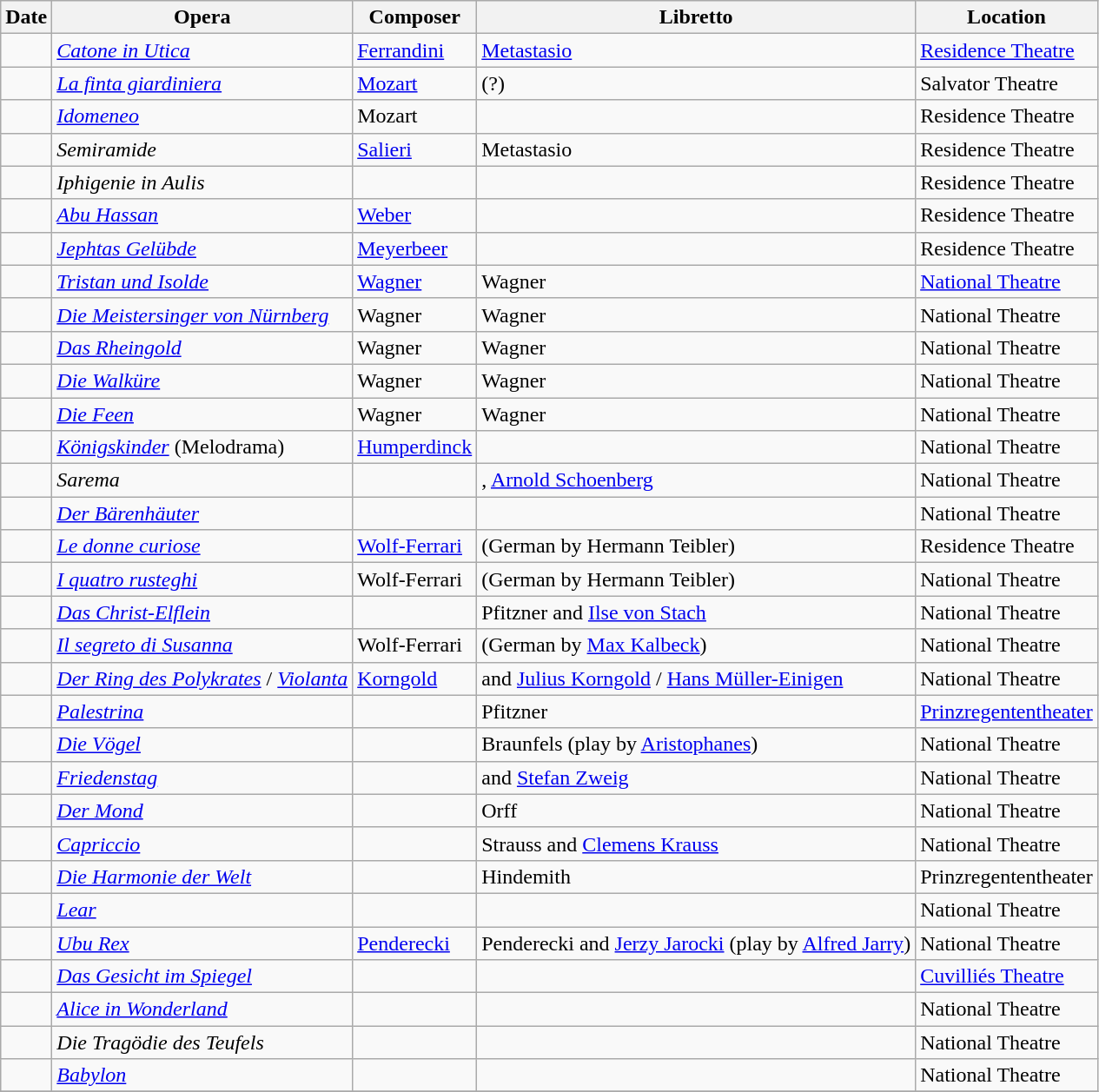<table class="wikitable sortable">
<tr class="hintergrundfarbe5">
<th>Date</th>
<th>Opera</th>
<th>Composer</th>
<th>Libretto</th>
<th>Location</th>
</tr>
<tr>
<td></td>
<td><em><a href='#'>Catone in Utica</a></em></td>
<td><a href='#'>Ferrandini</a></td>
<td><a href='#'>Metastasio</a></td>
<td><a href='#'>Residence Theatre</a></td>
</tr>
<tr>
<td></td>
<td><em><a href='#'>La finta giardiniera</a></em></td>
<td><a href='#'>Mozart</a></td>
<td>(?)</td>
<td>Salvator Theatre</td>
</tr>
<tr>
<td></td>
<td><em><a href='#'>Idomeneo</a></em></td>
<td>Mozart</td>
<td></td>
<td>Residence Theatre</td>
</tr>
<tr>
<td></td>
<td><em>Semiramide</em></td>
<td><a href='#'>Salieri</a></td>
<td>Metastasio</td>
<td>Residence Theatre</td>
</tr>
<tr>
<td></td>
<td><em>Iphigenie in Aulis</em></td>
<td></td>
<td></td>
<td>Residence Theatre</td>
</tr>
<tr>
<td></td>
<td><em><a href='#'>Abu Hassan</a></em></td>
<td><a href='#'>Weber</a></td>
<td></td>
<td>Residence Theatre</td>
</tr>
<tr>
<td></td>
<td><em><a href='#'>Jephtas Gelübde</a></em></td>
<td><a href='#'>Meyerbeer</a></td>
<td></td>
<td>Residence Theatre</td>
</tr>
<tr>
<td></td>
<td><em><a href='#'>Tristan und Isolde</a></em></td>
<td><a href='#'>Wagner</a></td>
<td>Wagner</td>
<td><a href='#'>National Theatre</a></td>
</tr>
<tr>
<td></td>
<td><em><a href='#'>Die Meistersinger von Nürnberg</a></em></td>
<td>Wagner</td>
<td>Wagner</td>
<td>National Theatre</td>
</tr>
<tr>
<td></td>
<td><em><a href='#'>Das Rheingold</a></em></td>
<td>Wagner</td>
<td>Wagner</td>
<td>National Theatre</td>
</tr>
<tr>
<td></td>
<td><em><a href='#'>Die Walküre</a></em></td>
<td>Wagner</td>
<td>Wagner</td>
<td>National Theatre</td>
</tr>
<tr>
<td></td>
<td><em><a href='#'>Die Feen</a></em></td>
<td>Wagner</td>
<td>Wagner</td>
<td>National Theatre</td>
</tr>
<tr>
<td></td>
<td><em><a href='#'>Königskinder</a></em> (Melodrama)</td>
<td><a href='#'>Humperdinck</a></td>
<td></td>
<td>National Theatre</td>
</tr>
<tr>
<td></td>
<td><em>Sarema</em></td>
<td></td>
<td>, <a href='#'>Arnold Schoenberg</a></td>
<td>National Theatre</td>
</tr>
<tr>
<td></td>
<td><em><a href='#'>Der Bärenhäuter</a></em></td>
<td></td>
<td></td>
<td>National Theatre</td>
</tr>
<tr>
<td></td>
<td><em><a href='#'>Le donne curiose</a></em></td>
<td><a href='#'>Wolf-Ferrari</a></td>
<td> (German by Hermann Teibler)</td>
<td>Residence Theatre</td>
</tr>
<tr>
<td></td>
<td><em><a href='#'>I quatro rusteghi</a></em></td>
<td>Wolf-Ferrari</td>
<td> (German by Hermann Teibler)</td>
<td>National Theatre</td>
</tr>
<tr>
<td></td>
<td><em><a href='#'>Das Christ-Elflein</a></em></td>
<td></td>
<td>Pfitzner and <a href='#'>Ilse von Stach</a></td>
<td>National Theatre</td>
</tr>
<tr>
<td></td>
<td><em><a href='#'>Il segreto di Susanna</a></em></td>
<td>Wolf-Ferrari</td>
<td> (German by <a href='#'>Max Kalbeck</a>)</td>
<td>National Theatre</td>
</tr>
<tr>
<td></td>
<td><em><a href='#'>Der Ring des Polykrates</a></em> / <em><a href='#'>Violanta</a></em></td>
<td><a href='#'>Korngold</a></td>
<td> and <a href='#'>Julius Korngold</a> / <a href='#'>Hans Müller-Einigen</a></td>
<td>National Theatre</td>
</tr>
<tr>
<td></td>
<td><em><a href='#'>Palestrina</a></em></td>
<td></td>
<td>Pfitzner</td>
<td><a href='#'>Prinzregententheater</a></td>
</tr>
<tr>
<td></td>
<td><em><a href='#'>Die Vögel</a></em></td>
<td></td>
<td>Braunfels (play by <a href='#'>Aristophanes</a>)</td>
<td>National Theatre</td>
</tr>
<tr>
<td></td>
<td><em><a href='#'>Friedenstag</a></em></td>
<td></td>
<td> and <a href='#'>Stefan Zweig</a></td>
<td>National Theatre</td>
</tr>
<tr>
<td></td>
<td><em><a href='#'>Der Mond</a></em></td>
<td></td>
<td>Orff</td>
<td>National Theatre</td>
</tr>
<tr>
<td></td>
<td><em><a href='#'>Capriccio</a></em></td>
<td></td>
<td>Strauss and <a href='#'>Clemens Krauss</a></td>
<td>National Theatre</td>
</tr>
<tr>
<td></td>
<td><em><a href='#'>Die Harmonie der Welt</a></em></td>
<td></td>
<td>Hindemith</td>
<td>Prinzregententheater</td>
</tr>
<tr>
<td></td>
<td><em><a href='#'>Lear</a></em></td>
<td></td>
<td></td>
<td>National Theatre</td>
</tr>
<tr>
<td></td>
<td><em><a href='#'>Ubu Rex</a></em></td>
<td><a href='#'>Penderecki</a></td>
<td>Penderecki and <a href='#'>Jerzy Jarocki</a> (play by <a href='#'>Alfred Jarry</a>)</td>
<td>National Theatre</td>
</tr>
<tr>
<td></td>
<td><em><a href='#'>Das Gesicht im Spiegel</a></em></td>
<td></td>
<td></td>
<td><a href='#'>Cuvilliés Theatre</a></td>
</tr>
<tr>
<td></td>
<td><em><a href='#'>Alice in Wonderland</a></em></td>
<td></td>
<td></td>
<td>National Theatre</td>
</tr>
<tr>
<td></td>
<td><em>Die Tragödie des Teufels</em></td>
<td></td>
<td></td>
<td>National Theatre</td>
</tr>
<tr>
<td></td>
<td><em><a href='#'>Babylon</a></em></td>
<td></td>
<td></td>
<td>National Theatre</td>
</tr>
<tr>
</tr>
</table>
